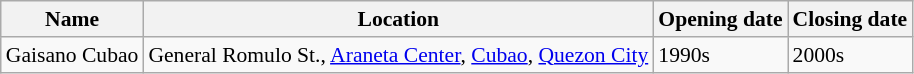<table class="wikitable sortable" style="font-size:90%;">
<tr>
<th>Name</th>
<th>Location</th>
<th>Opening date</th>
<th>Closing date</th>
</tr>
<tr>
<td>Gaisano Cubao</td>
<td>General Romulo St., <a href='#'>Araneta Center</a>, <a href='#'>Cubao</a>, <a href='#'>Quezon City</a></td>
<td>1990s</td>
<td>2000s</td>
</tr>
</table>
